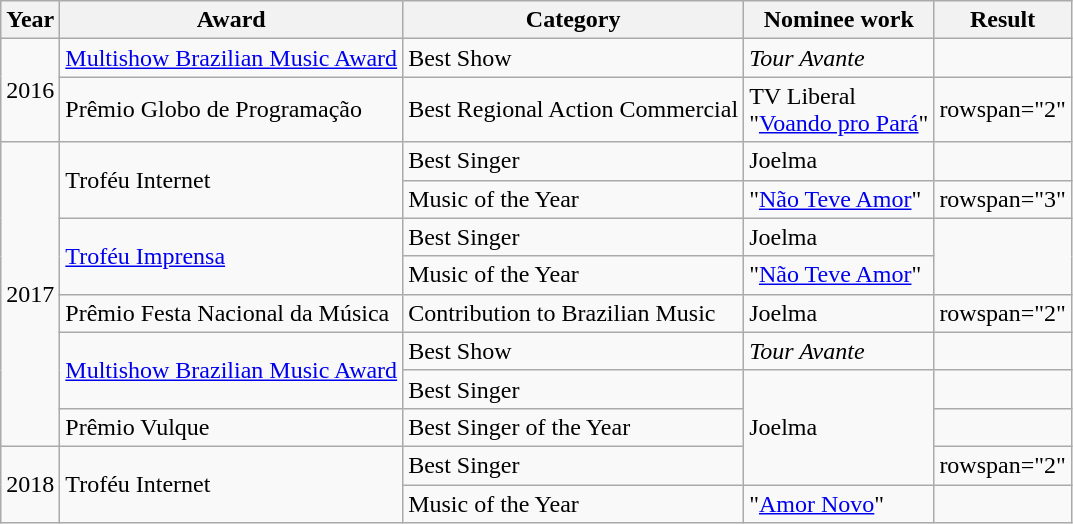<table class="wikitable">
<tr>
<th>Year</th>
<th>Award</th>
<th>Category</th>
<th>Nominee work</th>
<th>Result</th>
</tr>
<tr>
<td rowspan="2">2016</td>
<td><a href='#'>Multishow Brazilian Music Award</a></td>
<td>Best Show</td>
<td><em>Tour Avante</em></td>
<td></td>
</tr>
<tr>
<td>Prêmio Globo de Programação</td>
<td>Best Regional Action Commercial</td>
<td>TV Liberal<br>"<a href='#'>Voando pro Pará</a>"</td>
<td>rowspan="2" </td>
</tr>
<tr>
<td rowspan="8">2017</td>
<td rowspan="2">Troféu Internet</td>
<td>Best Singer</td>
<td>Joelma</td>
</tr>
<tr>
<td>Music of the Year</td>
<td>"<a href='#'>Não Teve Amor</a>"</td>
<td>rowspan="3" </td>
</tr>
<tr>
<td rowspan="2"><a href='#'>Troféu Imprensa</a></td>
<td>Best Singer</td>
<td>Joelma</td>
</tr>
<tr>
<td>Music of the Year</td>
<td>"<a href='#'>Não Teve Amor</a>"</td>
</tr>
<tr>
<td>Prêmio Festa Nacional da Música</td>
<td>Contribution to Brazilian Music</td>
<td>Joelma</td>
<td>rowspan="2" </td>
</tr>
<tr>
<td rowspan="2"><a href='#'>Multishow Brazilian Music Award</a></td>
<td>Best Show</td>
<td><em>Tour Avante</em></td>
</tr>
<tr>
<td>Best Singer</td>
<td rowspan="3">Joelma</td>
<td></td>
</tr>
<tr>
<td>Prêmio Vulque</td>
<td>Best Singer of the Year</td>
<td></td>
</tr>
<tr>
<td rowspan="2">2018</td>
<td rowspan="2">Troféu Internet</td>
<td>Best Singer</td>
<td>rowspan="2" </td>
</tr>
<tr>
<td>Music of the Year</td>
<td>"<a href='#'>Amor Novo</a>"</td>
</tr>
</table>
